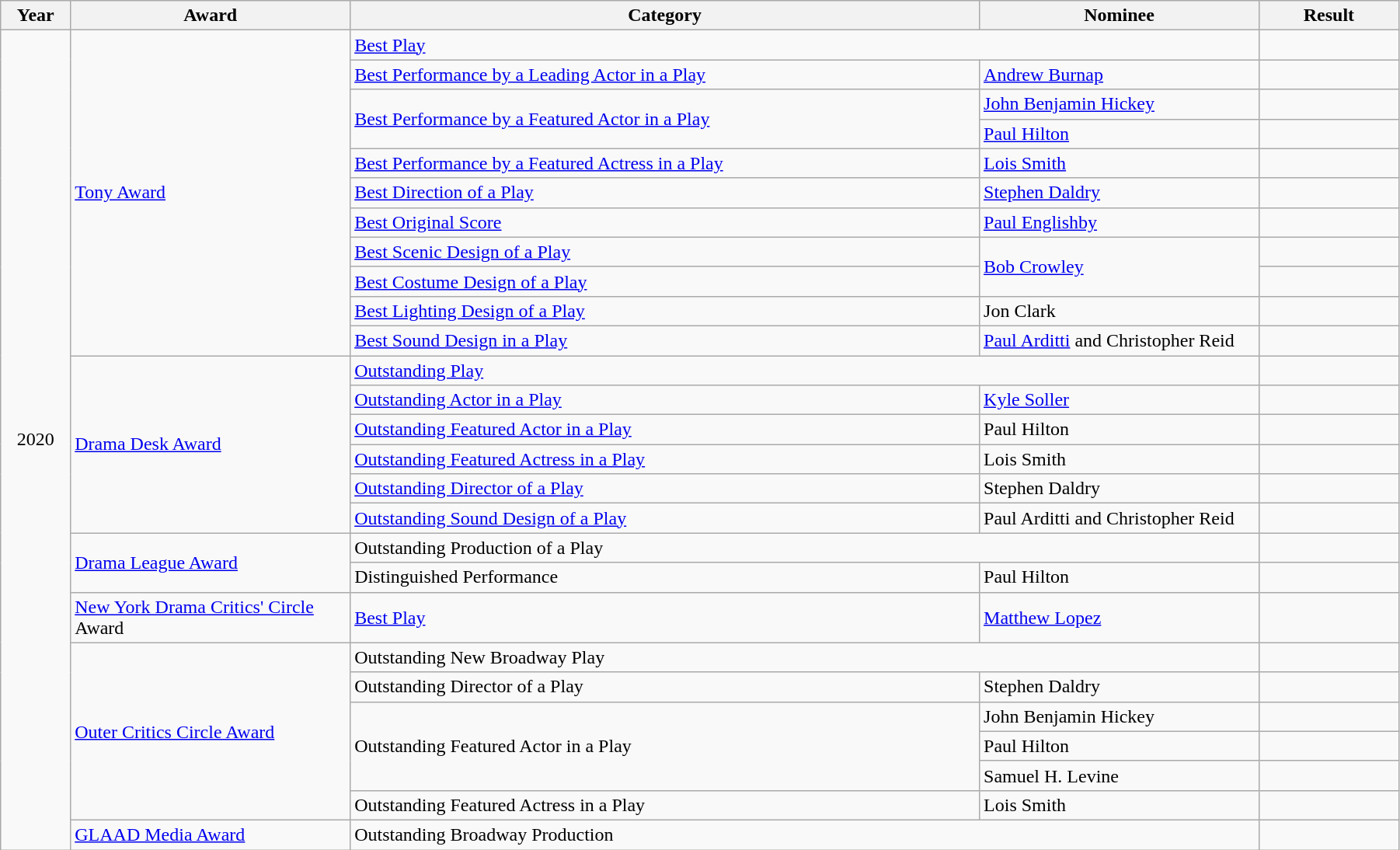<table class="wikitable" width="95%">
<tr>
<th width="5%">Year</th>
<th width="20%">Award</th>
<th width="45%">Category</th>
<th width="20%">Nominee</th>
<th width="10%">Result</th>
</tr>
<tr>
<td rowspan="27" align="center">2020</td>
<td rowspan="11"><a href='#'>Tony Award</a></td>
<td colspan="2"><a href='#'>Best Play</a></td>
<td></td>
</tr>
<tr>
<td><a href='#'>Best Performance by a Leading Actor in a Play</a></td>
<td><a href='#'>Andrew Burnap</a></td>
<td></td>
</tr>
<tr>
<td rowspan="2"><a href='#'>Best Performance by a Featured Actor in a Play</a></td>
<td><a href='#'>John Benjamin Hickey</a></td>
<td></td>
</tr>
<tr>
<td><a href='#'>Paul Hilton</a></td>
<td></td>
</tr>
<tr>
<td><a href='#'>Best Performance by a Featured Actress in a Play</a></td>
<td><a href='#'>Lois Smith</a></td>
<td></td>
</tr>
<tr>
<td><a href='#'>Best Direction of a Play</a></td>
<td><a href='#'>Stephen Daldry</a></td>
<td></td>
</tr>
<tr>
<td><a href='#'>Best Original Score</a></td>
<td><a href='#'>Paul Englishby</a></td>
<td></td>
</tr>
<tr>
<td><a href='#'>Best Scenic Design of a Play</a></td>
<td rowspan="2"><a href='#'>Bob Crowley</a></td>
<td></td>
</tr>
<tr>
<td><a href='#'>Best Costume Design of a Play</a></td>
<td></td>
</tr>
<tr>
<td><a href='#'>Best Lighting Design of a Play</a></td>
<td>Jon Clark</td>
<td></td>
</tr>
<tr>
<td><a href='#'>Best Sound Design in a Play</a></td>
<td><a href='#'>Paul Arditti</a> and Christopher Reid</td>
<td></td>
</tr>
<tr>
<td rowspan="6"><a href='#'>Drama Desk Award</a></td>
<td colspan="2"><a href='#'>Outstanding Play</a></td>
<td></td>
</tr>
<tr>
<td><a href='#'>Outstanding Actor in a Play</a></td>
<td><a href='#'>Kyle Soller</a></td>
<td></td>
</tr>
<tr>
<td><a href='#'>Outstanding Featured Actor in a Play</a></td>
<td>Paul Hilton</td>
<td></td>
</tr>
<tr>
<td><a href='#'>Outstanding Featured Actress in a Play</a></td>
<td>Lois Smith</td>
<td></td>
</tr>
<tr>
<td><a href='#'>Outstanding Director of a Play</a></td>
<td>Stephen Daldry</td>
<td></td>
</tr>
<tr>
<td><a href='#'>Outstanding Sound Design of a Play</a></td>
<td>Paul Arditti and Christopher Reid</td>
<td></td>
</tr>
<tr>
<td rowspan="2"><a href='#'>Drama League Award</a></td>
<td colspan="2">Outstanding Production of a Play</td>
<td></td>
</tr>
<tr>
<td>Distinguished Performance</td>
<td>Paul Hilton</td>
<td></td>
</tr>
<tr>
<td><a href='#'>New York Drama Critics' Circle</a> Award</td>
<td><a href='#'>Best Play</a></td>
<td><a href='#'>Matthew Lopez</a></td>
<td></td>
</tr>
<tr>
<td rowspan="6"><a href='#'>Outer Critics Circle Award</a></td>
<td colspan="2">Outstanding New Broadway Play</td>
<td></td>
</tr>
<tr>
<td>Outstanding Director of a Play</td>
<td>Stephen Daldry</td>
<td></td>
</tr>
<tr>
<td rowspan="3">Outstanding Featured Actor in a Play</td>
<td>John Benjamin Hickey</td>
<td></td>
</tr>
<tr>
<td>Paul Hilton</td>
<td></td>
</tr>
<tr>
<td>Samuel H. Levine</td>
<td></td>
</tr>
<tr>
<td>Outstanding Featured Actress in a Play</td>
<td>Lois Smith</td>
<td></td>
</tr>
<tr>
<td><a href='#'>GLAAD Media Award</a></td>
<td colspan="2">Outstanding Broadway Production</td>
<td></td>
</tr>
</table>
